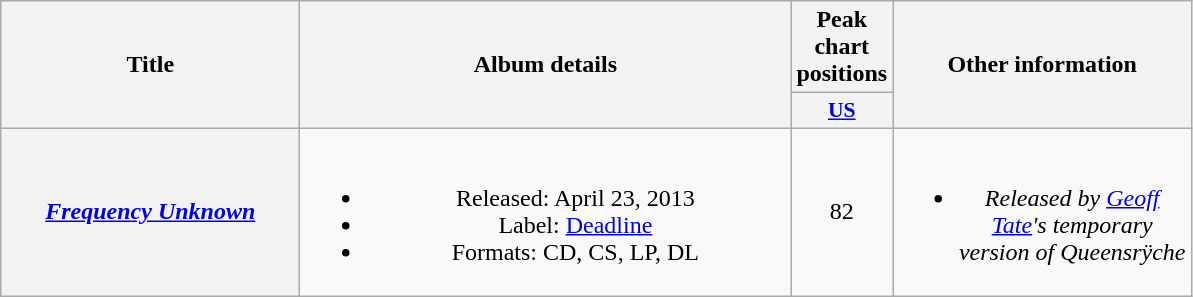<table class="wikitable plainrowheaders" style="text-align:center;">
<tr>
<th scope="col" rowspan="2" style="width:12em;">Title</th>
<th scope="col" rowspan="2" style="width:20em;">Album details</th>
<th scope="col" colspan="1">Peak chart positions</th>
<th scope="col" rowspan="2" style="width:12em;"><strong>Other information</strong></th>
</tr>
<tr>
<th scope="col" style="width:3em;font-size:90%;"><a href='#'>US</a><br></th>
</tr>
<tr>
<th scope="row"><em><a href='#'>Frequency Unknown</a></em></th>
<td><br><ul><li>Released: April 23, 2013</li><li>Label: <a href='#'>Deadline</a></li><li>Formats: CD, CS, LP, DL</li></ul></td>
<td>82</td>
<td><br><ul><li><em>Released by <a href='#'>Geoff Tate</a>'s temporary version of Queensrÿche</em></li></ul></td>
</tr>
</table>
